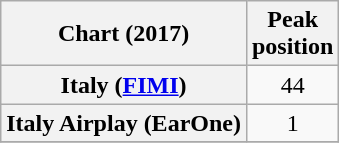<table class="wikitable sortable plainrowheaders" style="text-align:center;">
<tr>
<th>Chart (2017)</th>
<th>Peak<br>position</th>
</tr>
<tr>
<th scope="row">Italy (<a href='#'>FIMI</a>)</th>
<td>44</td>
</tr>
<tr>
<th scope="row">Italy Airplay (EarOne)</th>
<td>1</td>
</tr>
<tr>
</tr>
</table>
